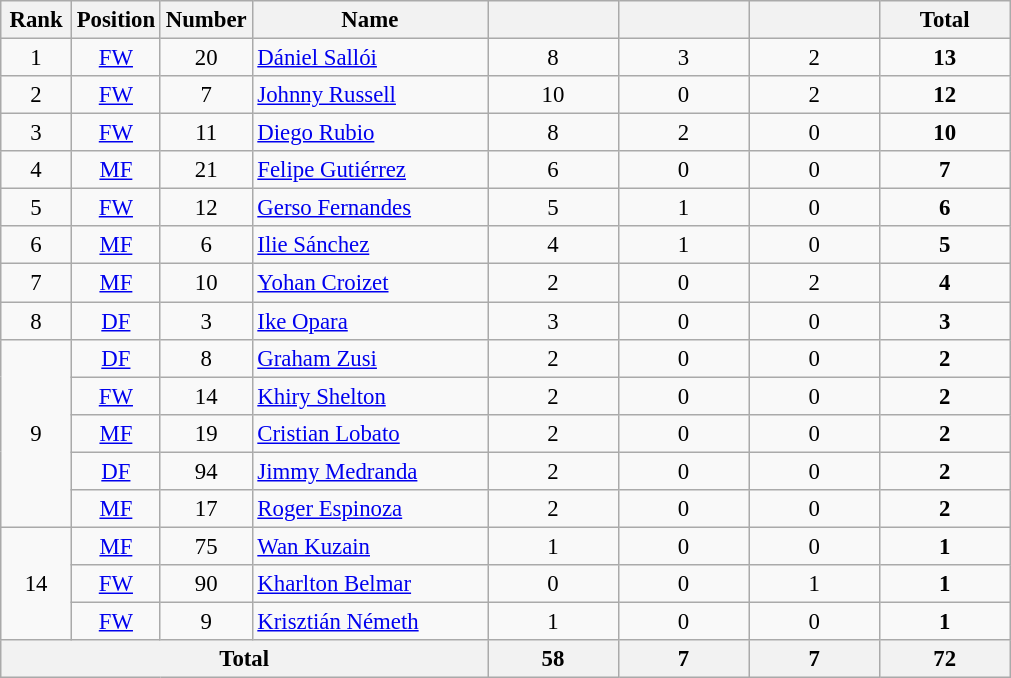<table class="wikitable" style="font-size: 95%; text-align: center;">
<tr>
<th width=40>Rank</th>
<th width=40>Position</th>
<th width=40>Number</th>
<th width=150>Name</th>
<th width=80></th>
<th width=80></th>
<th width=80></th>
<th width=80><strong>Total</strong></th>
</tr>
<tr>
<td rowspan="1">1</td>
<td><a href='#'>FW</a></td>
<td>20</td>
<td align=left> <a href='#'>Dániel Sallói</a></td>
<td>8</td>
<td>3</td>
<td>2</td>
<td><strong>13</strong></td>
</tr>
<tr>
<td rowspan="1">2</td>
<td><a href='#'>FW</a></td>
<td>7</td>
<td align=left> <a href='#'>Johnny Russell</a></td>
<td>10</td>
<td>0</td>
<td>2</td>
<td><strong>12</strong></td>
</tr>
<tr>
<td rowspan="1">3</td>
<td><a href='#'>FW</a></td>
<td>11</td>
<td align=left> <a href='#'>Diego Rubio</a></td>
<td>8</td>
<td>2</td>
<td>0</td>
<td><strong>10</strong></td>
</tr>
<tr>
<td rowspan="1">4</td>
<td><a href='#'>MF</a></td>
<td>21</td>
<td align=left> <a href='#'>Felipe Gutiérrez</a></td>
<td>6</td>
<td>0</td>
<td>0</td>
<td><strong>7</strong></td>
</tr>
<tr>
<td rowspan="1">5</td>
<td><a href='#'>FW</a></td>
<td>12</td>
<td align=left> <a href='#'>Gerso Fernandes</a></td>
<td>5</td>
<td>1</td>
<td>0</td>
<td><strong>6</strong></td>
</tr>
<tr>
<td rowspan="1">6</td>
<td><a href='#'>MF</a></td>
<td>6</td>
<td align=left> <a href='#'>Ilie Sánchez</a></td>
<td>4</td>
<td>1</td>
<td>0</td>
<td><strong>5</strong></td>
</tr>
<tr>
<td rowspan="1">7</td>
<td><a href='#'>MF</a></td>
<td>10</td>
<td align=left> <a href='#'>Yohan Croizet</a></td>
<td>2</td>
<td>0</td>
<td>2</td>
<td><strong>4</strong></td>
</tr>
<tr>
<td rowspan="1">8</td>
<td><a href='#'>DF</a></td>
<td>3</td>
<td align=left> <a href='#'>Ike Opara</a></td>
<td>3</td>
<td>0</td>
<td>0</td>
<td><strong>3</strong></td>
</tr>
<tr>
<td rowspan="5">9</td>
<td><a href='#'>DF</a></td>
<td>8</td>
<td align=left> <a href='#'>Graham Zusi</a></td>
<td>2</td>
<td>0</td>
<td>0</td>
<td><strong>2</strong></td>
</tr>
<tr>
<td><a href='#'>FW</a></td>
<td>14</td>
<td align=left> <a href='#'>Khiry Shelton</a></td>
<td>2</td>
<td>0</td>
<td>0</td>
<td><strong>2</strong></td>
</tr>
<tr>
<td><a href='#'>MF</a></td>
<td>19</td>
<td align=left> <a href='#'>Cristian Lobato</a></td>
<td>2</td>
<td>0</td>
<td>0</td>
<td><strong>2</strong></td>
</tr>
<tr>
<td><a href='#'>DF</a></td>
<td>94</td>
<td align=left> <a href='#'>Jimmy Medranda</a></td>
<td>2</td>
<td>0</td>
<td>0</td>
<td><strong>2</strong></td>
</tr>
<tr>
<td><a href='#'>MF</a></td>
<td>17</td>
<td align=left> <a href='#'>Roger Espinoza</a></td>
<td>2</td>
<td>0</td>
<td>0</td>
<td><strong>2</strong></td>
</tr>
<tr>
<td rowspan="3">14</td>
<td><a href='#'>MF</a></td>
<td>75</td>
<td align=left> <a href='#'>Wan Kuzain</a></td>
<td>1</td>
<td>0</td>
<td>0</td>
<td><strong>1</strong></td>
</tr>
<tr>
<td><a href='#'>FW</a></td>
<td>90</td>
<td align=left> <a href='#'>Kharlton Belmar</a></td>
<td>0</td>
<td>0</td>
<td>1</td>
<td><strong>1</strong></td>
</tr>
<tr>
<td><a href='#'>FW</a></td>
<td>9</td>
<td align=left> <a href='#'>Krisztián Németh</a></td>
<td>1</td>
<td>0</td>
<td>0</td>
<td><strong>1</strong></td>
</tr>
<tr>
<th colspan="4">Total</th>
<th>58</th>
<th>7</th>
<th>7</th>
<th>72</th>
</tr>
</table>
